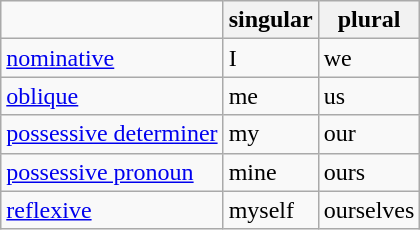<table class="wikitable">
<tr>
<td></td>
<th>singular</th>
<th>plural</th>
</tr>
<tr>
<td><a href='#'>nominative</a></td>
<td>I</td>
<td>we</td>
</tr>
<tr>
<td><a href='#'>oblique</a></td>
<td>me</td>
<td>us</td>
</tr>
<tr>
<td><a href='#'>possessive determiner</a></td>
<td>my</td>
<td>our</td>
</tr>
<tr>
<td><a href='#'>possessive pronoun</a></td>
<td>mine</td>
<td>ours</td>
</tr>
<tr>
<td><a href='#'>reflexive</a></td>
<td>myself</td>
<td>ourselves</td>
</tr>
</table>
